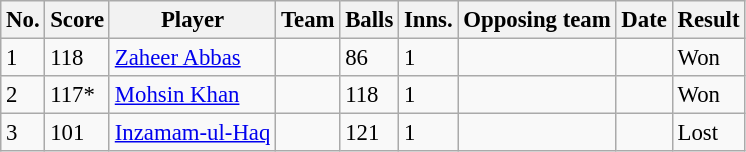<table class="wikitable sortable" style="font-size:95%">
<tr>
<th>No.</th>
<th>Score</th>
<th>Player</th>
<th>Team</th>
<th>Balls</th>
<th>Inns.</th>
<th>Opposing team</th>
<th>Date</th>
<th>Result</th>
</tr>
<tr>
<td>1</td>
<td>118</td>
<td><a href='#'>Zaheer Abbas</a></td>
<td></td>
<td> 86</td>
<td>1</td>
<td></td>
<td></td>
<td>Won</td>
</tr>
<tr>
<td>2</td>
<td>117*</td>
<td><a href='#'>Mohsin Khan</a></td>
<td></td>
<td> 118</td>
<td>1</td>
<td></td>
<td></td>
<td>Won</td>
</tr>
<tr>
<td>3</td>
<td>101</td>
<td><a href='#'>Inzamam-ul-Haq</a></td>
<td></td>
<td> 121</td>
<td>1</td>
<td></td>
<td></td>
<td>Lost</td>
</tr>
</table>
